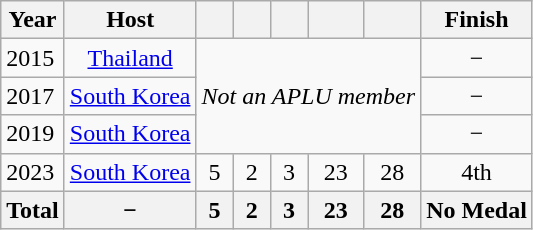<table class="wikitable" style="text-align: center;">
<tr>
<th>Year</th>
<th>Host</th>
<th></th>
<th></th>
<th></th>
<th></th>
<th></th>
<th>Finish</th>
</tr>
<tr>
<td align=left>2015</td>
<td><a href='#'>Thailand</a></td>
<td colspan=5 rowspan=3><em>Not an APLU member</em></td>
<td>−</td>
</tr>
<tr>
<td align=left>2017</td>
<td><a href='#'>South Korea</a></td>
<td>−</td>
</tr>
<tr>
<td align=left>2019</td>
<td><a href='#'>South Korea</a></td>
<td>−</td>
</tr>
<tr>
<td align=left>2023</td>
<td><a href='#'>South Korea</a></td>
<td>5</td>
<td>2</td>
<td>3</td>
<td>23</td>
<td>28</td>
<td>4th</td>
</tr>
<tr>
<th>Total</th>
<th>−</th>
<th>5</th>
<th>2</th>
<th>3</th>
<th>23</th>
<th>28</th>
<th>No Medal</th>
</tr>
</table>
